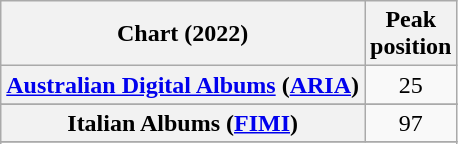<table class="wikitable sortable plainrowheaders" style="text-align:center">
<tr>
<th scope="col">Chart (2022)</th>
<th scope="col">Peak<br>position</th>
</tr>
<tr>
<th scope="row"><a href='#'>Australian Digital Albums</a> (<a href='#'>ARIA</a>)</th>
<td>25</td>
</tr>
<tr>
</tr>
<tr>
</tr>
<tr>
</tr>
<tr>
</tr>
<tr>
</tr>
<tr>
</tr>
<tr>
<th scope="row">Italian Albums (<a href='#'>FIMI</a>)</th>
<td>97</td>
</tr>
<tr>
</tr>
<tr>
</tr>
<tr>
</tr>
<tr>
</tr>
<tr>
</tr>
<tr>
</tr>
</table>
